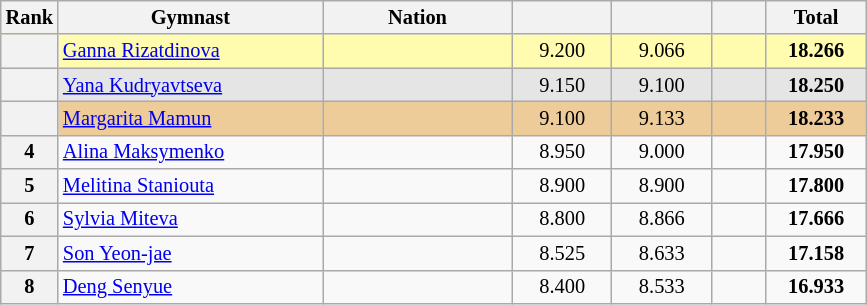<table class="wikitable sortable" style="text-align:center; font-size:85%">
<tr>
<th scope="col" style="width:20px;">Rank</th>
<th ! scope="col" style="width:170px;">Gymnast</th>
<th ! scope="col" style="width:120px;">Nation</th>
<th ! scope="col" style="width:60px;"></th>
<th ! scope="col" style="width:60px;"></th>
<th ! scope="col" style="width:30px;"></th>
<th ! scope="col" style="width:60px;">Total</th>
</tr>
<tr bgcolor=fffcaf>
<th scope=row></th>
<td align=left><a href='#'>Ganna Rizatdinova</a></td>
<td style="text-align:left;"></td>
<td>9.200</td>
<td>9.066</td>
<td></td>
<td><strong>18.266</strong></td>
</tr>
<tr bgcolor=e5e5e5>
<th scope=row></th>
<td align=left><a href='#'>Yana Kudryavtseva</a></td>
<td style="text-align:left;"></td>
<td>9.150</td>
<td>9.100</td>
<td></td>
<td><strong>18.250</strong></td>
</tr>
<tr bgcolor=eecc99>
<th scope=row></th>
<td align=left><a href='#'>Margarita Mamun</a></td>
<td style="text-align:left;"></td>
<td>9.100</td>
<td>9.133</td>
<td></td>
<td><strong>18.233</strong></td>
</tr>
<tr>
<th scope=row>4</th>
<td align=left><a href='#'>Alina Maksymenko</a></td>
<td style="text-align:left;"></td>
<td>8.950</td>
<td>9.000</td>
<td></td>
<td><strong>17.950</strong></td>
</tr>
<tr>
<th scope=row>5</th>
<td align=left><a href='#'>Melitina Staniouta</a></td>
<td style="text-align:left;"></td>
<td>8.900</td>
<td>8.900</td>
<td></td>
<td><strong>17.800</strong></td>
</tr>
<tr>
<th scope=row>6</th>
<td align=left><a href='#'>Sylvia Miteva</a></td>
<td style="text-align:left;"></td>
<td>8.800</td>
<td>8.866</td>
<td></td>
<td><strong>17.666</strong></td>
</tr>
<tr>
<th scope=row>7</th>
<td align=left><a href='#'>Son Yeon-jae</a></td>
<td style="text-align:left;"></td>
<td>8.525</td>
<td>8.633</td>
<td></td>
<td><strong>17.158</strong></td>
</tr>
<tr>
<th scope=row>8</th>
<td align=left><a href='#'>Deng Senyue</a></td>
<td style="text-align:left;"></td>
<td>8.400</td>
<td>8.533</td>
<td></td>
<td><strong>16.933</strong></td>
</tr>
</table>
